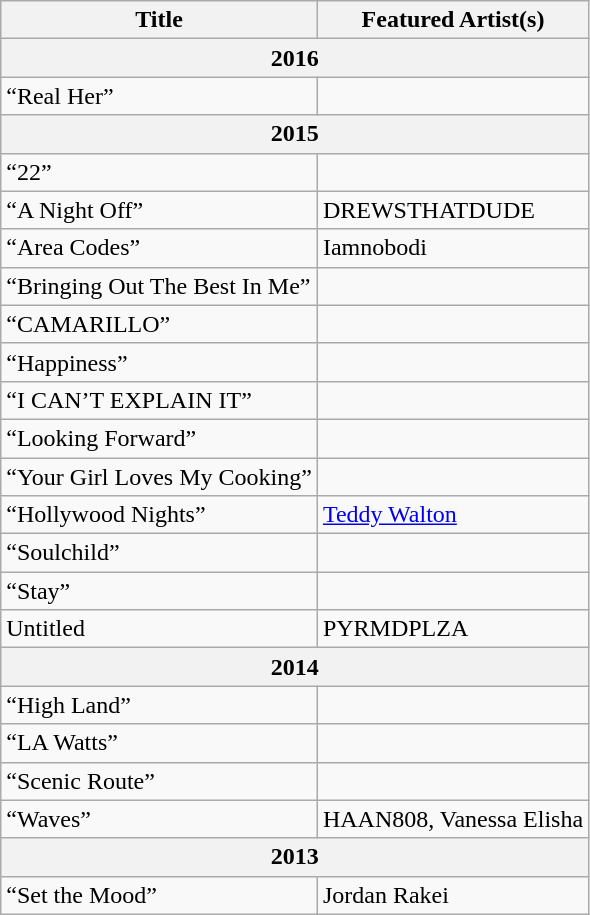<table class="wikitable">
<tr>
<th>Title</th>
<th>Featured Artist(s)</th>
</tr>
<tr>
<th colspan="2">2016</th>
</tr>
<tr>
<td>“Real Her”</td>
<td></td>
</tr>
<tr>
<th colspan="2">2015</th>
</tr>
<tr>
<td>“22”</td>
<td></td>
</tr>
<tr>
<td>“A Night Off”</td>
<td>DREWSTHATDUDE</td>
</tr>
<tr>
<td>“Area Codes”</td>
<td>Iamnobodi</td>
</tr>
<tr>
<td>“Bringing Out The Best In Me”</td>
<td></td>
</tr>
<tr>
<td>“CAMARILLO”</td>
<td></td>
</tr>
<tr>
<td>“Happiness”</td>
<td></td>
</tr>
<tr>
<td>“I CAN’T EXPLAIN IT”</td>
<td></td>
</tr>
<tr>
<td>“Looking Forward”</td>
<td></td>
</tr>
<tr>
<td>“Your Girl Loves My Cooking”</td>
<td></td>
</tr>
<tr>
<td>“Hollywood Nights”</td>
<td><a href='#'>Teddy Walton</a></td>
</tr>
<tr>
<td>“Soulchild”</td>
<td></td>
</tr>
<tr>
<td>“Stay”</td>
<td></td>
</tr>
<tr>
<td>Untitled</td>
<td>PYRMDPLZA</td>
</tr>
<tr>
<th colspan="2">2014</th>
</tr>
<tr>
<td>“High Land”</td>
<td></td>
</tr>
<tr>
<td>“LA Watts”</td>
<td></td>
</tr>
<tr>
<td>“Scenic Route”</td>
<td></td>
</tr>
<tr>
<td>“Waves”</td>
<td>HAAN808, Vanessa Elisha</td>
</tr>
<tr>
<th colspan="2">2013</th>
</tr>
<tr>
<td>“Set the Mood”</td>
<td>Jordan Rakei</td>
</tr>
</table>
